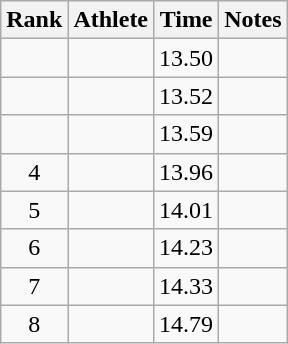<table class="wikitable sortable" style="text-align:center">
<tr>
<th>Rank</th>
<th>Athlete</th>
<th>Time</th>
<th>Notes</th>
</tr>
<tr>
<td></td>
<td align=left></td>
<td>13.50</td>
<td></td>
</tr>
<tr>
<td></td>
<td align=left></td>
<td>13.52</td>
<td></td>
</tr>
<tr>
<td></td>
<td align=left></td>
<td>13.59</td>
<td></td>
</tr>
<tr>
<td>4</td>
<td align=left></td>
<td>13.96</td>
<td></td>
</tr>
<tr>
<td>5</td>
<td align=left></td>
<td>14.01</td>
<td></td>
</tr>
<tr>
<td>6</td>
<td align=left></td>
<td>14.23</td>
<td></td>
</tr>
<tr>
<td>7</td>
<td align=left></td>
<td>14.33</td>
<td></td>
</tr>
<tr>
<td>8</td>
<td align=left></td>
<td>14.79</td>
<td></td>
</tr>
</table>
